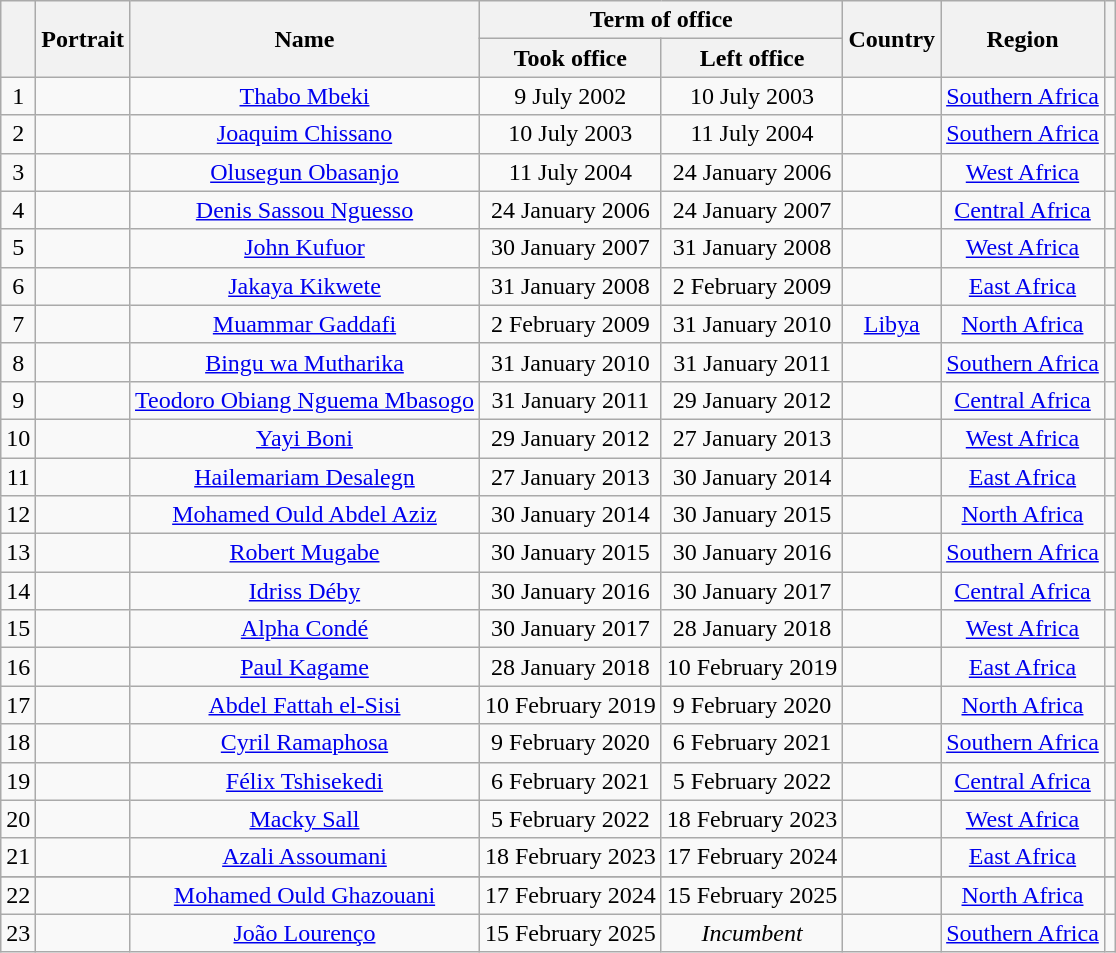<table class="wikitable sortable" style="text-align:center;">
<tr>
<th rowspan=2></th>
<th rowspan=2>Portrait</th>
<th rowspan=2>Name</th>
<th colspan=2>Term of office</th>
<th rowspan=2>Country</th>
<th rowspan=2>Region</th>
<th rowspan=2></th>
</tr>
<tr>
<th>Took office</th>
<th>Left office</th>
</tr>
<tr>
<td>1</td>
<td></td>
<td><a href='#'>Thabo Mbeki</a></td>
<td>9 July 2002</td>
<td>10 July 2003</td>
<td></td>
<td><a href='#'>Southern Africa</a></td>
<td></td>
</tr>
<tr>
<td>2</td>
<td></td>
<td><a href='#'>Joaquim Chissano</a></td>
<td>10 July 2003</td>
<td>11 July 2004</td>
<td></td>
<td><a href='#'>Southern Africa</a></td>
<td></td>
</tr>
<tr>
<td>3</td>
<td></td>
<td><a href='#'>Olusegun Obasanjo</a></td>
<td>11 July 2004</td>
<td>24 January 2006</td>
<td></td>
<td><a href='#'>West Africa</a></td>
<td></td>
</tr>
<tr>
<td>4</td>
<td></td>
<td><a href='#'>Denis Sassou Nguesso</a></td>
<td>24 January 2006</td>
<td>24 January 2007</td>
<td></td>
<td><a href='#'>Central Africa</a></td>
<td></td>
</tr>
<tr>
<td>5</td>
<td></td>
<td><a href='#'>John Kufuor</a></td>
<td>30 January 2007</td>
<td>31 January 2008</td>
<td></td>
<td><a href='#'>West Africa</a></td>
<td></td>
</tr>
<tr>
<td>6</td>
<td></td>
<td><a href='#'>Jakaya Kikwete</a></td>
<td>31 January 2008</td>
<td>2 February 2009</td>
<td></td>
<td><a href='#'>East Africa</a></td>
<td></td>
</tr>
<tr>
<td>7</td>
<td></td>
<td><a href='#'>Muammar Gaddafi</a></td>
<td>2 February 2009</td>
<td>31 January 2010</td>
<td> <a href='#'>Libya</a></td>
<td><a href='#'>North Africa</a></td>
<td></td>
</tr>
<tr>
<td>8</td>
<td></td>
<td><a href='#'>Bingu wa Mutharika</a></td>
<td>31 January 2010</td>
<td>31 January 2011</td>
<td></td>
<td><a href='#'>Southern Africa</a></td>
<td></td>
</tr>
<tr>
<td>9</td>
<td></td>
<td><a href='#'>Teodoro Obiang Nguema Mbasogo</a></td>
<td>31 January 2011</td>
<td>29 January 2012</td>
<td></td>
<td><a href='#'>Central Africa</a></td>
<td></td>
</tr>
<tr>
<td>10</td>
<td></td>
<td><a href='#'>Yayi Boni</a></td>
<td>29 January 2012</td>
<td>27 January 2013</td>
<td></td>
<td><a href='#'>West Africa</a></td>
<td></td>
</tr>
<tr>
<td>11</td>
<td></td>
<td><a href='#'>Hailemariam Desalegn</a></td>
<td>27 January 2013</td>
<td>30 January 2014</td>
<td></td>
<td><a href='#'>East Africa</a></td>
<td></td>
</tr>
<tr>
<td>12</td>
<td></td>
<td><a href='#'>Mohamed Ould Abdel Aziz</a></td>
<td>30 January 2014</td>
<td>30 January 2015</td>
<td></td>
<td><a href='#'>North Africa</a></td>
<td></td>
</tr>
<tr>
<td>13</td>
<td></td>
<td><a href='#'>Robert Mugabe</a></td>
<td>30 January 2015</td>
<td>30 January 2016</td>
<td></td>
<td><a href='#'>Southern Africa</a></td>
<td></td>
</tr>
<tr>
<td>14</td>
<td></td>
<td><a href='#'>Idriss Déby</a></td>
<td>30 January 2016</td>
<td>30 January 2017</td>
<td></td>
<td><a href='#'>Central Africa</a></td>
<td></td>
</tr>
<tr>
<td>15</td>
<td></td>
<td><a href='#'>Alpha Condé</a></td>
<td>30 January 2017</td>
<td>28 January 2018</td>
<td></td>
<td><a href='#'>West Africa</a></td>
<td></td>
</tr>
<tr>
<td>16</td>
<td></td>
<td><a href='#'>Paul Kagame</a></td>
<td>28 January 2018</td>
<td>10 February 2019</td>
<td></td>
<td><a href='#'>East Africa</a></td>
<td></td>
</tr>
<tr>
<td>17</td>
<td></td>
<td><a href='#'>Abdel Fattah el-Sisi</a></td>
<td>10 February 2019</td>
<td>9 February 2020</td>
<td></td>
<td><a href='#'>North Africa</a></td>
<td></td>
</tr>
<tr>
<td>18</td>
<td></td>
<td><a href='#'>Cyril Ramaphosa</a></td>
<td>9 February 2020</td>
<td>6 February 2021</td>
<td></td>
<td><a href='#'>Southern Africa</a></td>
<td></td>
</tr>
<tr>
<td>19</td>
<td></td>
<td><a href='#'>Félix Tshisekedi</a></td>
<td>6 February 2021</td>
<td>5 February 2022</td>
<td></td>
<td><a href='#'>Central Africa</a></td>
<td></td>
</tr>
<tr>
<td>20</td>
<td></td>
<td><a href='#'>Macky Sall</a></td>
<td>5 February 2022</td>
<td>18 February 2023</td>
<td></td>
<td><a href='#'>West Africa</a></td>
<td></td>
</tr>
<tr>
<td>21</td>
<td></td>
<td><a href='#'>Azali Assoumani</a></td>
<td>18 February 2023</td>
<td>17 February 2024</td>
<td></td>
<td><a href='#'>East Africa</a></td>
<td></td>
</tr>
<tr>
</tr>
<tr>
<td>22</td>
<td></td>
<td><a href='#'>Mohamed Ould Ghazouani</a></td>
<td>17 February 2024</td>
<td>15 February 2025</td>
<td></td>
<td><a href='#'>North Africa</a></td>
<td></td>
</tr>
<tr>
<td>23</td>
<td></td>
<td><a href='#'>João Lourenço</a></td>
<td>15 February 2025</td>
<td><em>Incumbent</em></td>
<td></td>
<td><a href='#'>Southern Africa</a></td>
<td></td>
</tr>
</table>
